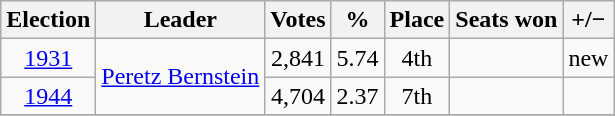<table class=wikitable style=text-align:center>
<tr>
<th>Election</th>
<th>Leader</th>
<th>Votes</th>
<th>%</th>
<th>Place</th>
<th>Seats won</th>
<th>+/−</th>
</tr>
<tr>
<td><a href='#'>1931</a></td>
<td rowspan=2><a href='#'>Peretz Bernstein</a></td>
<td>2,841</td>
<td>5.74</td>
<td>4th</td>
<td></td>
<td>new</td>
</tr>
<tr>
<td><a href='#'>1944</a></td>
<td>4,704</td>
<td>2.37</td>
<td>7th</td>
<td></td>
<td></td>
</tr>
<tr>
</tr>
</table>
